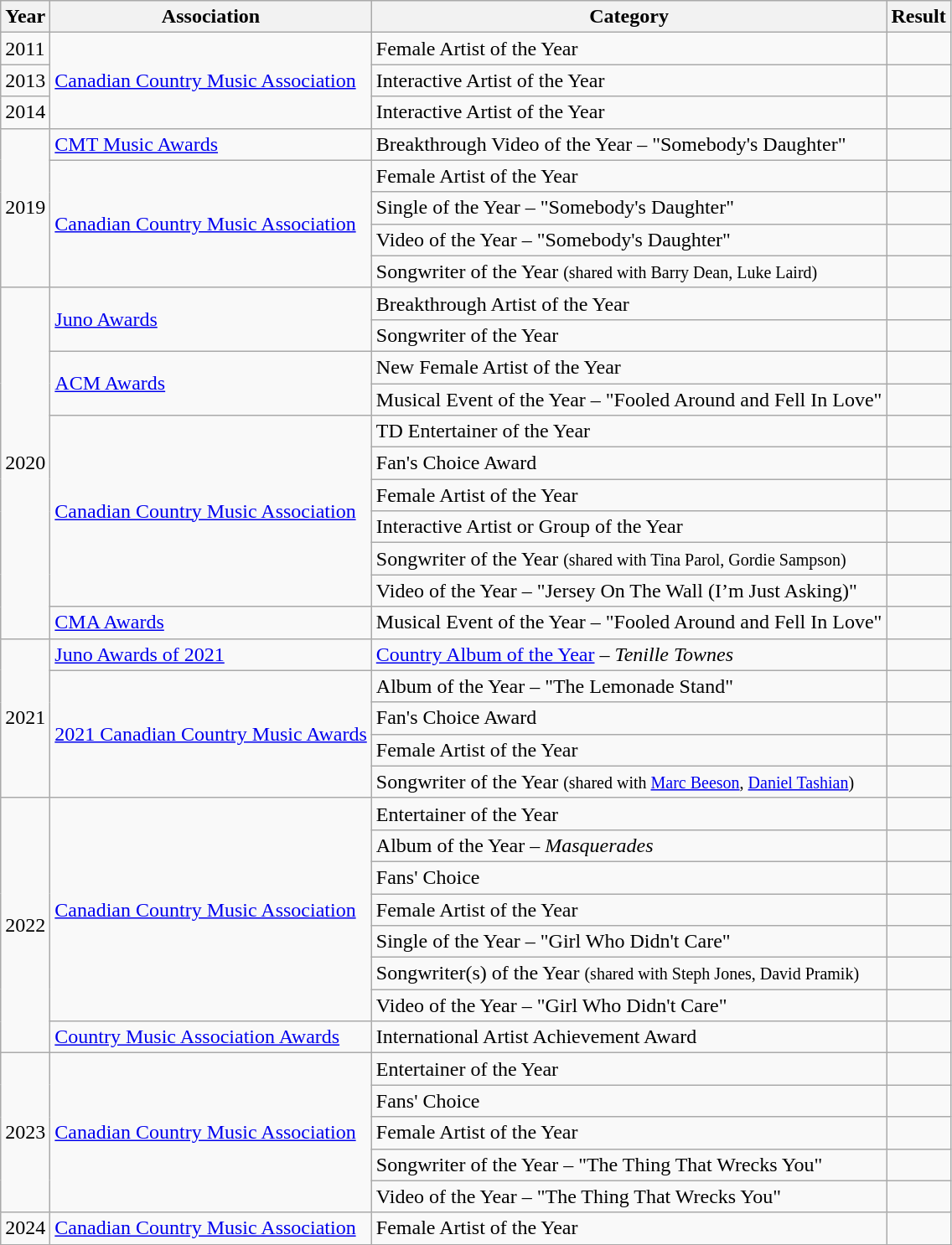<table class="wikitable">
<tr>
<th>Year</th>
<th>Association</th>
<th>Category</th>
<th>Result</th>
</tr>
<tr>
<td>2011</td>
<td rowspan="3"><a href='#'>Canadian Country Music Association</a></td>
<td>Female Artist of the Year</td>
<td></td>
</tr>
<tr>
<td>2013</td>
<td>Interactive Artist of the Year</td>
<td></td>
</tr>
<tr>
<td>2014</td>
<td>Interactive Artist of the Year</td>
<td></td>
</tr>
<tr>
<td rowspan=5>2019</td>
<td><a href='#'>CMT Music Awards</a></td>
<td>Breakthrough Video of the Year – "Somebody's Daughter"</td>
<td></td>
</tr>
<tr>
<td rowspan=4><a href='#'>Canadian Country Music Association</a></td>
<td>Female Artist of the Year</td>
<td></td>
</tr>
<tr>
<td>Single of the Year – "Somebody's Daughter"</td>
<td></td>
</tr>
<tr>
<td>Video of the Year – "Somebody's Daughter"</td>
<td></td>
</tr>
<tr>
<td>Songwriter of the Year <small>(shared with Barry Dean, Luke Laird)</small></td>
<td></td>
</tr>
<tr>
<td rowspan="11">2020</td>
<td rowspan=2><a href='#'>Juno Awards</a></td>
<td>Breakthrough Artist of the Year</td>
<td></td>
</tr>
<tr>
<td>Songwriter of the Year</td>
<td></td>
</tr>
<tr>
<td rowspan="2"><a href='#'>ACM Awards</a></td>
<td>New Female Artist of the Year</td>
<td></td>
</tr>
<tr>
<td Musical Event of the Year – "Fooled Around and Fell In Love">Musical Event of the Year – "Fooled Around and Fell In Love"</td>
<td></td>
</tr>
<tr>
<td rowspan=6><a href='#'>Canadian Country Music Association</a></td>
<td>TD Entertainer of the Year</td>
<td></td>
</tr>
<tr>
<td>Fan's Choice Award</td>
<td></td>
</tr>
<tr>
<td>Female Artist of the Year</td>
<td></td>
</tr>
<tr>
<td>Interactive Artist or Group of the Year</td>
<td></td>
</tr>
<tr>
<td>Songwriter of the Year <small>(shared with Tina Parol, Gordie Sampson)</small></td>
<td></td>
</tr>
<tr>
<td>Video of the Year – "Jersey On The Wall (I’m Just Asking)"</td>
<td></td>
</tr>
<tr>
<td><a href='#'>CMA Awards</a></td>
<td>Musical Event of the Year – "Fooled Around and Fell In Love"</td>
<td></td>
</tr>
<tr>
<td rowspan="5">2021</td>
<td><a href='#'>Juno Awards of 2021</a></td>
<td><a href='#'>Country Album of the Year</a> – <em>Tenille Townes</em></td>
<td></td>
</tr>
<tr>
<td rowspan=4><a href='#'>2021 Canadian Country Music Awards</a></td>
<td>Album of the Year – "The Lemonade Stand"</td>
<td></td>
</tr>
<tr>
<td>Fan's Choice Award</td>
<td></td>
</tr>
<tr>
<td>Female Artist of the Year</td>
<td></td>
</tr>
<tr>
<td>Songwriter of the Year <small>(shared with <a href='#'>Marc Beeson</a>, <a href='#'>Daniel Tashian</a>)</small></td>
<td></td>
</tr>
<tr>
<td rowspan="8">2022</td>
<td rowspan="7"><a href='#'>Canadian Country Music Association</a></td>
<td>Entertainer of the Year</td>
<td></td>
</tr>
<tr>
<td>Album of the Year – <em>Masquerades</em></td>
<td></td>
</tr>
<tr>
<td>Fans' Choice</td>
<td></td>
</tr>
<tr>
<td>Female Artist of the Year</td>
<td></td>
</tr>
<tr>
<td>Single of the Year – "Girl Who Didn't Care"</td>
<td></td>
</tr>
<tr>
<td>Songwriter(s) of the Year <small>(shared with Steph Jones, David Pramik)</small></td>
<td></td>
</tr>
<tr>
<td>Video of the Year – "Girl Who Didn't Care"</td>
<td></td>
</tr>
<tr>
<td><a href='#'>Country Music Association Awards</a></td>
<td>International Artist Achievement Award</td>
<td></td>
</tr>
<tr>
<td rowspan="5">2023</td>
<td rowspan="5"><a href='#'>Canadian Country Music Association</a></td>
<td>Entertainer of the Year</td>
<td></td>
</tr>
<tr>
<td>Fans' Choice</td>
<td></td>
</tr>
<tr>
<td>Female Artist of the Year</td>
<td></td>
</tr>
<tr>
<td>Songwriter of the Year – "The Thing That Wrecks You"</td>
<td></td>
</tr>
<tr>
<td>Video of the Year – "The Thing That Wrecks You"</td>
<td></td>
</tr>
<tr>
<td>2024</td>
<td><a href='#'>Canadian Country Music Association</a></td>
<td>Female Artist of the Year</td>
<td></td>
</tr>
<tr>
</tr>
</table>
